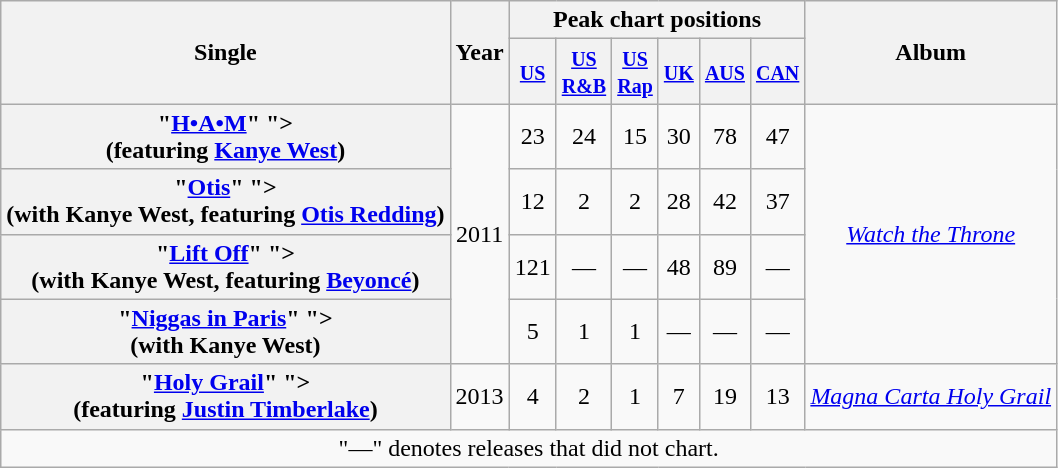<table class="wikitable plainrowheaders" style="text-align:center;" border="1">
<tr>
<th rowspan="2">Single</th>
<th rowspan="2">Year</th>
<th colspan="6">Peak chart positions</th>
<th rowspan="2">Album</th>
</tr>
<tr>
<th scope="col" "width:3em;font-size:80%;"><small><a href='#'>US</a></small><br></th>
<th scope="col" "width:3em;font-size:80%;"><small><a href='#'>US<br>R&B</a></small><br></th>
<th scope="col" "width:3em;font-size:80%;"><small><a href='#'>US<br>Rap</a></small><br></th>
<th scope="col" "width:3em;font-size:80%;"><small><a href='#'>UK</a></small><br></th>
<th scope="col" "width:3em;font-size:80%;"><small><a href='#'>AUS</a></small><br></th>
<th scope="col" "width:3em;font-size:80%;"><small><a href='#'>CAN</a></small></th>
</tr>
<tr>
<th scope="row">"<a href='#'>H•A•M</a>" <span>"><br>(featuring <a href='#'>Kanye West</a>)</span></th>
<td rowspan="4">2011</td>
<td>23</td>
<td>24</td>
<td>15</td>
<td>30</td>
<td>78</td>
<td>47</td>
<td rowspan="4"><em><a href='#'>Watch the Throne</a></em></td>
</tr>
<tr>
<th scope="row">"<a href='#'>Otis</a>" <span>"><br>(with Kanye West, featuring <a href='#'>Otis Redding</a>)</span></th>
<td>12</td>
<td>2</td>
<td>2</td>
<td>28</td>
<td>42</td>
<td>37</td>
</tr>
<tr>
<th scope="row">"<a href='#'>Lift Off</a>" <span>"><br>(with Kanye West, featuring <a href='#'>Beyoncé</a>)</span></th>
<td>121</td>
<td>—</td>
<td>—</td>
<td>48</td>
<td>89</td>
<td>—</td>
</tr>
<tr>
<th scope="row">"<a href='#'>Niggas in Paris</a>" <span>"><br>(with Kanye West)</span></th>
<td>5</td>
<td>1</td>
<td>1</td>
<td>—</td>
<td>—</td>
<td>—</td>
</tr>
<tr>
<th scope="row">"<a href='#'>Holy Grail</a>" <span>"><br>(featuring <a href='#'>Justin Timberlake</a>)</span></th>
<td>2013</td>
<td>4</td>
<td>2</td>
<td>1</td>
<td>7</td>
<td>19</td>
<td>13</td>
<td><em><a href='#'>Magna Carta Holy Grail</a></em></td>
</tr>
<tr>
<td colspan="15" "font-size:9pt">"—" denotes releases that did not chart.</td>
</tr>
</table>
